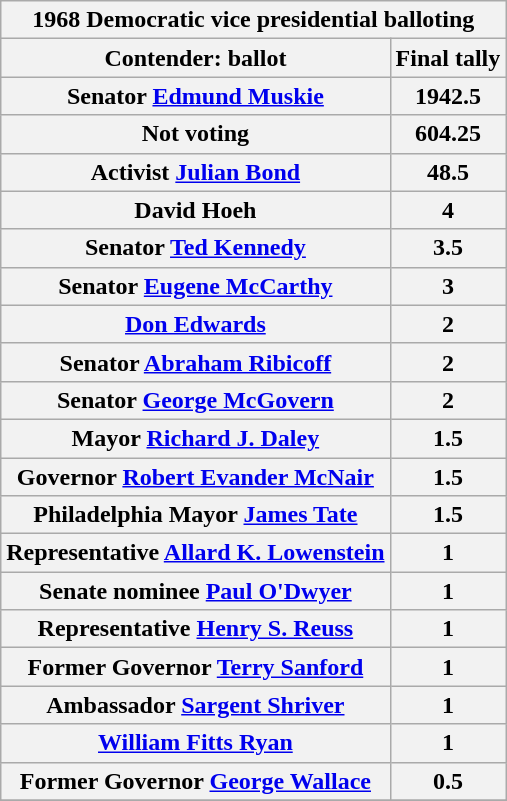<table class="wikitable" style="text-align:left" border="1" cellpadding="2">
<tr>
<th colspan="4">1968 Democratic vice presidential balloting</th>
</tr>
<tr>
<th>Contender: ballot</th>
<th>Final tally</th>
</tr>
<tr>
<th>Senator <a href='#'>Edmund Muskie</a></th>
<th>1942.5</th>
</tr>
<tr>
<th>Not voting</th>
<th>604.25</th>
</tr>
<tr>
<th>Activist <a href='#'>Julian Bond</a></th>
<th>48.5</th>
</tr>
<tr>
<th>David Hoeh</th>
<th>4</th>
</tr>
<tr>
<th>Senator <a href='#'>Ted Kennedy</a></th>
<th>3.5</th>
</tr>
<tr>
<th>Senator <a href='#'>Eugene McCarthy</a></th>
<th>3</th>
</tr>
<tr>
<th><a href='#'>Don Edwards</a></th>
<th>2</th>
</tr>
<tr>
<th>Senator <a href='#'>Abraham Ribicoff</a></th>
<th>2</th>
</tr>
<tr>
<th>Senator <a href='#'>George McGovern</a></th>
<th>2</th>
</tr>
<tr>
<th>Mayor <a href='#'>Richard J. Daley</a></th>
<th>1.5</th>
</tr>
<tr>
<th>Governor <a href='#'>Robert Evander McNair</a></th>
<th>1.5</th>
</tr>
<tr>
<th>Philadelphia Mayor <a href='#'>James Tate</a></th>
<th>1.5</th>
</tr>
<tr>
<th>Representative <a href='#'>Allard K. Lowenstein</a></th>
<th>1</th>
</tr>
<tr>
<th>Senate nominee <a href='#'>Paul O'Dwyer</a></th>
<th>1</th>
</tr>
<tr>
<th>Representative <a href='#'>Henry S. Reuss</a></th>
<th>1</th>
</tr>
<tr>
<th>Former Governor <a href='#'>Terry Sanford</a></th>
<th>1</th>
</tr>
<tr>
<th>Ambassador <a href='#'>Sargent Shriver</a></th>
<th>1</th>
</tr>
<tr>
<th><a href='#'>William Fitts Ryan</a></th>
<th>1</th>
</tr>
<tr>
<th>Former Governor <a href='#'>George Wallace</a></th>
<th>0.5</th>
</tr>
<tr>
</tr>
</table>
